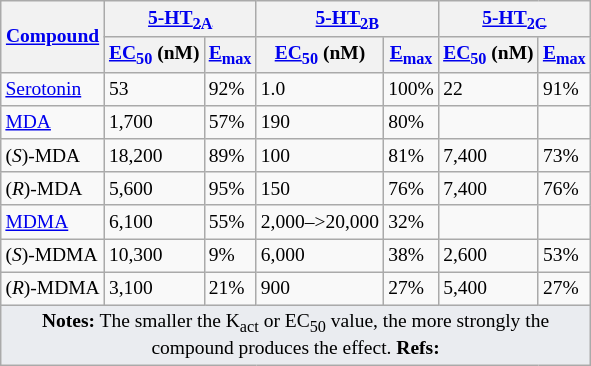<table class="wikitable" style="font-size:small;">
<tr>
<th rowspan="2"><a href='#'>Compound</a></th>
<th colspan="2"><a href='#'>5-HT<sub>2A</sub></a></th>
<th colspan="2"><a href='#'>5-HT<sub>2B</sub></a></th>
<th colspan="2"><a href='#'>5-HT<sub>2C</sub></a></th>
</tr>
<tr>
<th><a href='#'>EC<sub>50</sub></a> (nM)</th>
<th><a href='#'>E<sub>max</sub></a></th>
<th><a href='#'>EC<sub>50</sub></a> (nM)</th>
<th><a href='#'>E<sub>max</sub></a></th>
<th><a href='#'>EC<sub>50</sub></a> (nM)</th>
<th><a href='#'>E<sub>max</sub></a></th>
</tr>
<tr>
<td><a href='#'>Serotonin</a></td>
<td>53</td>
<td>92%</td>
<td>1.0</td>
<td>100%</td>
<td>22</td>
<td>91%</td>
</tr>
<tr>
<td><a href='#'>MDA</a></td>
<td>1,700</td>
<td>57%</td>
<td>190</td>
<td>80%</td>
<td></td>
<td></td>
</tr>
<tr>
<td>(<em>S</em>)-MDA</td>
<td>18,200</td>
<td>89%</td>
<td>100</td>
<td>81%</td>
<td>7,400</td>
<td>73%</td>
</tr>
<tr>
<td>(<em>R</em>)-MDA</td>
<td>5,600</td>
<td>95%</td>
<td>150</td>
<td>76%</td>
<td>7,400</td>
<td>76%</td>
</tr>
<tr>
<td><a href='#'>MDMA</a></td>
<td>6,100</td>
<td>55%</td>
<td>2,000–>20,000</td>
<td>32%</td>
<td></td>
<td></td>
</tr>
<tr>
<td>(<em>S</em>)-MDMA</td>
<td>10,300</td>
<td>9%</td>
<td>6,000</td>
<td>38%</td>
<td>2,600</td>
<td>53%</td>
</tr>
<tr>
<td>(<em>R</em>)-MDMA</td>
<td>3,100</td>
<td>21%</td>
<td>900</td>
<td>27%</td>
<td>5,400</td>
<td>27%</td>
</tr>
<tr class="sortbottom">
<td colspan="7" style="width: 1px; background-color:#eaecf0; text-align: center;"><strong>Notes:</strong> The smaller the K<sub>act</sub> or EC<sub>50</sub> value, the more strongly the compound produces the effect. <strong>Refs:</strong> </td>
</tr>
</table>
